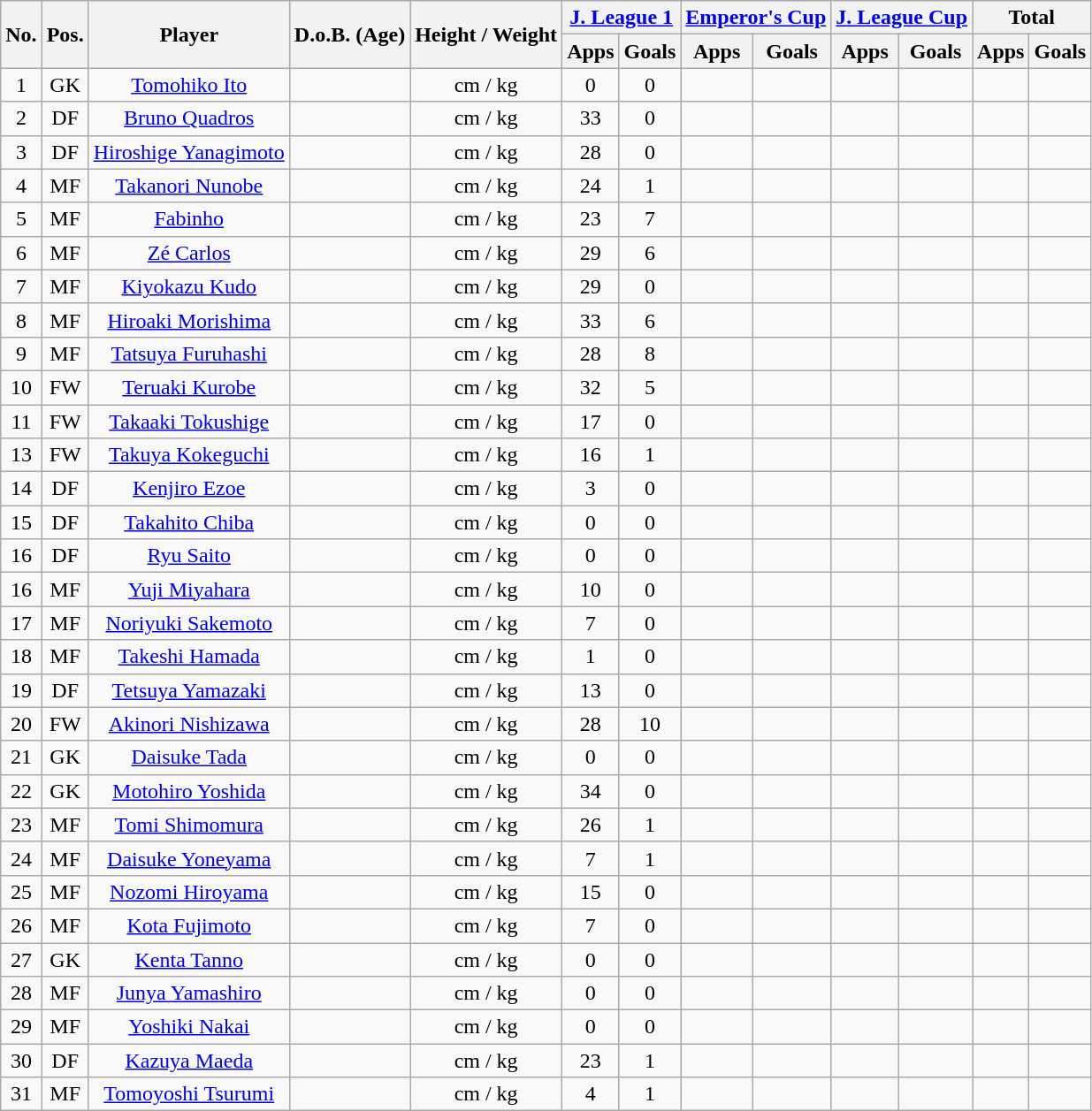<table class="wikitable" style="text-align:center;">
<tr>
<th rowspan="2">No.</th>
<th rowspan="2">Pos.</th>
<th rowspan="2">Player</th>
<th rowspan="2">D.o.B. (Age)</th>
<th rowspan="2">Height / Weight</th>
<th colspan="2"><a href='#'>J. League 1</a></th>
<th colspan="2"><a href='#'>Emperor's Cup</a></th>
<th colspan="2"><a href='#'>J. League Cup</a></th>
<th colspan="2">Total</th>
</tr>
<tr>
<th>Apps</th>
<th>Goals</th>
<th>Apps</th>
<th>Goals</th>
<th>Apps</th>
<th>Goals</th>
<th>Apps</th>
<th>Goals</th>
</tr>
<tr>
<td>1</td>
<td>GK</td>
<td><a href='#'>Tomohiko Ito</a></td>
<td></td>
<td>cm / kg</td>
<td>0</td>
<td>0</td>
<td></td>
<td></td>
<td></td>
<td></td>
<td></td>
<td></td>
</tr>
<tr>
<td>2</td>
<td>DF</td>
<td><a href='#'>Bruno Quadros</a></td>
<td></td>
<td>cm / kg</td>
<td>33</td>
<td>0</td>
<td></td>
<td></td>
<td></td>
<td></td>
<td></td>
<td></td>
</tr>
<tr>
<td>3</td>
<td>DF</td>
<td><a href='#'>Hiroshige Yanagimoto</a></td>
<td></td>
<td>cm / kg</td>
<td>28</td>
<td>0</td>
<td></td>
<td></td>
<td></td>
<td></td>
<td></td>
<td></td>
</tr>
<tr>
<td>4</td>
<td>MF</td>
<td><a href='#'>Takanori Nunobe</a></td>
<td></td>
<td>cm / kg</td>
<td>24</td>
<td>1</td>
<td></td>
<td></td>
<td></td>
<td></td>
<td></td>
<td></td>
</tr>
<tr>
<td>5</td>
<td>MF</td>
<td><a href='#'>Fabinho</a></td>
<td></td>
<td>cm / kg</td>
<td>23</td>
<td>7</td>
<td></td>
<td></td>
<td></td>
<td></td>
<td></td>
<td></td>
</tr>
<tr>
<td>6</td>
<td>MF</td>
<td><a href='#'>Zé Carlos</a></td>
<td></td>
<td>cm / kg</td>
<td>29</td>
<td>6</td>
<td></td>
<td></td>
<td></td>
<td></td>
<td></td>
<td></td>
</tr>
<tr>
<td>7</td>
<td>MF</td>
<td><a href='#'>Kiyokazu Kudo</a></td>
<td></td>
<td>cm / kg</td>
<td>29</td>
<td>0</td>
<td></td>
<td></td>
<td></td>
<td></td>
<td></td>
<td></td>
</tr>
<tr>
<td>8</td>
<td>MF</td>
<td><a href='#'>Hiroaki Morishima</a></td>
<td></td>
<td>cm / kg</td>
<td>33</td>
<td>6</td>
<td></td>
<td></td>
<td></td>
<td></td>
<td></td>
<td></td>
</tr>
<tr>
<td>9</td>
<td>MF</td>
<td><a href='#'>Tatsuya Furuhashi</a></td>
<td></td>
<td>cm / kg</td>
<td>28</td>
<td>8</td>
<td></td>
<td></td>
<td></td>
<td></td>
<td></td>
<td></td>
</tr>
<tr>
<td>10</td>
<td>FW</td>
<td><a href='#'>Teruaki Kurobe</a></td>
<td></td>
<td>cm / kg</td>
<td>32</td>
<td>5</td>
<td></td>
<td></td>
<td></td>
<td></td>
<td></td>
<td></td>
</tr>
<tr>
<td>11</td>
<td>FW</td>
<td><a href='#'>Takaaki Tokushige</a></td>
<td></td>
<td>cm / kg</td>
<td>17</td>
<td>0</td>
<td></td>
<td></td>
<td></td>
<td></td>
<td></td>
<td></td>
</tr>
<tr>
<td>13</td>
<td>FW</td>
<td><a href='#'>Takuya Kokeguchi</a></td>
<td></td>
<td>cm / kg</td>
<td>16</td>
<td>1</td>
<td></td>
<td></td>
<td></td>
<td></td>
<td></td>
<td></td>
</tr>
<tr>
<td>14</td>
<td>DF</td>
<td><a href='#'>Kenjiro Ezoe</a></td>
<td></td>
<td>cm / kg</td>
<td>3</td>
<td>0</td>
<td></td>
<td></td>
<td></td>
<td></td>
<td></td>
<td></td>
</tr>
<tr>
<td>15</td>
<td>DF</td>
<td><a href='#'>Takahito Chiba</a></td>
<td></td>
<td>cm / kg</td>
<td>0</td>
<td>0</td>
<td></td>
<td></td>
<td></td>
<td></td>
<td></td>
<td></td>
</tr>
<tr>
<td>16</td>
<td>DF</td>
<td><a href='#'>Ryu Saito</a></td>
<td></td>
<td>cm / kg</td>
<td>0</td>
<td>0</td>
<td></td>
<td></td>
<td></td>
<td></td>
<td></td>
<td></td>
</tr>
<tr>
<td>16</td>
<td>MF</td>
<td><a href='#'>Yuji Miyahara</a></td>
<td></td>
<td>cm / kg</td>
<td>10</td>
<td>0</td>
<td></td>
<td></td>
<td></td>
<td></td>
<td></td>
<td></td>
</tr>
<tr>
<td>17</td>
<td>MF</td>
<td><a href='#'>Noriyuki Sakemoto</a></td>
<td></td>
<td>cm / kg</td>
<td>7</td>
<td>0</td>
<td></td>
<td></td>
<td></td>
<td></td>
<td></td>
<td></td>
</tr>
<tr>
<td>18</td>
<td>MF</td>
<td><a href='#'>Takeshi Hamada</a></td>
<td></td>
<td>cm / kg</td>
<td>1</td>
<td>0</td>
<td></td>
<td></td>
<td></td>
<td></td>
<td></td>
<td></td>
</tr>
<tr>
<td>19</td>
<td>DF</td>
<td><a href='#'>Tetsuya Yamazaki</a></td>
<td></td>
<td>cm / kg</td>
<td>13</td>
<td>0</td>
<td></td>
<td></td>
<td></td>
<td></td>
<td></td>
<td></td>
</tr>
<tr>
<td>20</td>
<td>FW</td>
<td><a href='#'>Akinori Nishizawa</a></td>
<td></td>
<td>cm / kg</td>
<td>28</td>
<td>10</td>
<td></td>
<td></td>
<td></td>
<td></td>
<td></td>
<td></td>
</tr>
<tr>
<td>21</td>
<td>GK</td>
<td><a href='#'>Daisuke Tada</a></td>
<td></td>
<td>cm / kg</td>
<td>0</td>
<td>0</td>
<td></td>
<td></td>
<td></td>
<td></td>
<td></td>
<td></td>
</tr>
<tr>
<td>22</td>
<td>GK</td>
<td><a href='#'>Motohiro Yoshida</a></td>
<td></td>
<td>cm / kg</td>
<td>34</td>
<td>0</td>
<td></td>
<td></td>
<td></td>
<td></td>
<td></td>
<td></td>
</tr>
<tr>
<td>23</td>
<td>MF</td>
<td><a href='#'>Tomi Shimomura</a></td>
<td></td>
<td>cm / kg</td>
<td>26</td>
<td>1</td>
<td></td>
<td></td>
<td></td>
<td></td>
<td></td>
<td></td>
</tr>
<tr>
<td>24</td>
<td>MF</td>
<td><a href='#'>Daisuke Yoneyama</a></td>
<td></td>
<td>cm / kg</td>
<td>7</td>
<td>1</td>
<td></td>
<td></td>
<td></td>
<td></td>
<td></td>
<td></td>
</tr>
<tr>
<td>25</td>
<td>MF</td>
<td><a href='#'>Nozomi Hiroyama</a></td>
<td></td>
<td>cm / kg</td>
<td>15</td>
<td>0</td>
<td></td>
<td></td>
<td></td>
<td></td>
<td></td>
<td></td>
</tr>
<tr>
<td>26</td>
<td>MF</td>
<td><a href='#'>Kota Fujimoto</a></td>
<td></td>
<td>cm / kg</td>
<td>7</td>
<td>0</td>
<td></td>
<td></td>
<td></td>
<td></td>
<td></td>
<td></td>
</tr>
<tr>
<td>27</td>
<td>GK</td>
<td><a href='#'>Kenta Tanno</a></td>
<td></td>
<td>cm / kg</td>
<td>0</td>
<td>0</td>
<td></td>
<td></td>
<td></td>
<td></td>
<td></td>
<td></td>
</tr>
<tr>
<td>28</td>
<td>MF</td>
<td><a href='#'>Junya Yamashiro</a></td>
<td></td>
<td>cm / kg</td>
<td>0</td>
<td>0</td>
<td></td>
<td></td>
<td></td>
<td></td>
<td></td>
<td></td>
</tr>
<tr>
<td>29</td>
<td>MF</td>
<td><a href='#'>Yoshiki Nakai</a></td>
<td></td>
<td>cm / kg</td>
<td>0</td>
<td>0</td>
<td></td>
<td></td>
<td></td>
<td></td>
<td></td>
<td></td>
</tr>
<tr>
<td>30</td>
<td>DF</td>
<td><a href='#'>Kazuya Maeda</a></td>
<td></td>
<td>cm / kg</td>
<td>23</td>
<td>1</td>
<td></td>
<td></td>
<td></td>
<td></td>
<td></td>
<td></td>
</tr>
<tr>
<td>31</td>
<td>MF</td>
<td><a href='#'>Tomoyoshi Tsurumi</a></td>
<td></td>
<td>cm / kg</td>
<td>4</td>
<td>1</td>
<td></td>
<td></td>
<td></td>
<td></td>
<td></td>
<td></td>
</tr>
</table>
